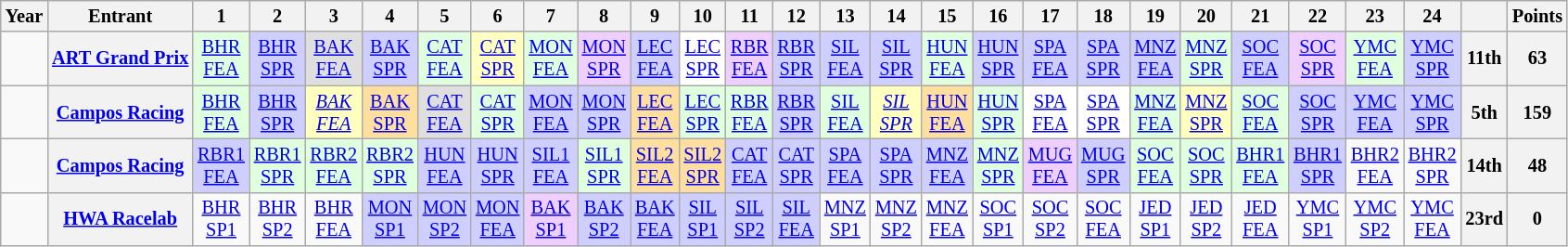<table class="wikitable" style="text-align:center; font-size:85%">
<tr>
<th>Year</th>
<th>Entrant</th>
<th>1</th>
<th>2</th>
<th>3</th>
<th>4</th>
<th>5</th>
<th>6</th>
<th>7</th>
<th>8</th>
<th>9</th>
<th>10</th>
<th>11</th>
<th>12</th>
<th>13</th>
<th>14</th>
<th>15</th>
<th>16</th>
<th>17</th>
<th>18</th>
<th>19</th>
<th>20</th>
<th>21</th>
<th>22</th>
<th>23</th>
<th>24</th>
<th></th>
<th>Points</th>
</tr>
<tr>
<td></td>
<th nowrap><a href='#'>ART Grand Prix</a></th>
<td style="background:#DFFFDF;"><a href='#'>BHR<br>FEA</a><br></td>
<td style="background:#CFCFFF;"><a href='#'>BHR<br>SPR</a><br></td>
<td style="background:#DFDFDF;"><a href='#'>BAK<br>FEA</a><br></td>
<td style="background:#CFCFFF;"><a href='#'>BAK<br>SPR</a><br></td>
<td style="background:#DFFFDF;"><a href='#'>CAT<br>FEA</a><br></td>
<td style="background:#FFFFBF;"><a href='#'>CAT<br>SPR</a><br></td>
<td style="background:#DFFFDF;"><a href='#'>MON<br>FEA</a><br></td>
<td style="background:#EFCFFF;"><a href='#'>MON<br>SPR</a><br></td>
<td style="background:#CFCFFF;"><a href='#'>LEC<br>FEA</a><br></td>
<td style="background:#FFFFFF;"><a href='#'>LEC<br>SPR</a><br></td>
<td style="background:#EFCFFF;"><a href='#'>RBR<br>FEA</a><br></td>
<td style="background:#CFCFFF;"><a href='#'>RBR<br>SPR</a><br></td>
<td style="background:#CFCFFF;"><a href='#'>SIL<br>FEA</a><br></td>
<td style="background:#CFCFFF;"><a href='#'>SIL<br>SPR</a><br></td>
<td style="background:#DFFFDF;"><a href='#'>HUN<br>FEA</a><br></td>
<td style="background:#CFCFFF;"><a href='#'>HUN<br>SPR</a><br></td>
<td style="background:#CFCFFF;"><a href='#'>SPA<br>FEA</a><br></td>
<td style="background:#CFCFFF;"><a href='#'>SPA<br>SPR</a><br></td>
<td style="background:#CFCFFF;"><a href='#'>MNZ<br>FEA</a><br></td>
<td style="background:#DFFFDF;"><a href='#'>MNZ<br>SPR</a><br></td>
<td style="background:#CFCFFF;"><a href='#'>SOC<br>FEA</a><br></td>
<td style="background:#EFCFFF;"><a href='#'>SOC<br>SPR</a><br></td>
<td style="background:#DFFFDF;"><a href='#'>YMC<br>FEA</a><br></td>
<td style="background:#CFCFFF;"><a href='#'>YMC<br>SPR</a><br></td>
<th>11th</th>
<th>63</th>
</tr>
<tr>
<td></td>
<th nowrap><a href='#'>Campos Racing</a></th>
<td style="background:#DFFFDF;"><a href='#'>BHR<br>FEA</a><br></td>
<td style="background:#CFCFFF;"><a href='#'>BHR<br>SPR</a><br></td>
<td style="background:#FFFFBF;"><em><a href='#'>BAK<br>FEA</a></em><br></td>
<td style="background:#FFDF9F;"><a href='#'>BAK<br>SPR</a><br></td>
<td style="background:#DFDFDF;"><a href='#'>CAT<br>FEA</a><br></td>
<td style="background:#DFFFDF;"><a href='#'>CAT<br>SPR</a><br></td>
<td style="background:#CFCFFF;"><a href='#'>MON<br>FEA</a><br></td>
<td style="background:#CFCFFF;"><a href='#'>MON<br>SPR</a><br></td>
<td style="background:#FFDF9F;"><a href='#'>LEC<br>FEA</a><br></td>
<td style="background:#DFFFDF;"><a href='#'>LEC<br>SPR</a><br></td>
<td style="background:#DFFFDF;"><a href='#'>RBR<br>FEA</a><br></td>
<td style="background:#CFCFFF;"><a href='#'>RBR<br>SPR</a><br></td>
<td style="background:#DFFFDF;"><a href='#'>SIL<br>FEA</a><br></td>
<td style="background:#FFFFBF;"><em><a href='#'>SIL<br>SPR</a></em><br></td>
<td style="background:#FFDF9F;"><a href='#'>HUN<br>FEA</a><br></td>
<td style="background:#DFFFDF;"><a href='#'>HUN<br>SPR</a><br></td>
<td style="background:#FFFFFF;"><a href='#'>SPA<br>FEA</a><br></td>
<td style="background:#FFFFFF;"><a href='#'>SPA<br>SPR</a><br></td>
<td style="background:#DFFFDF;"><a href='#'>MNZ<br>FEA</a><br></td>
<td style="background:#FFFFBF;"><a href='#'>MNZ<br>SPR</a><br></td>
<td style="background:#DFFFDF;"><a href='#'>SOC<br>FEA</a><br></td>
<td style="background:#CFCFFF;"><a href='#'>SOC<br>SPR</a><br></td>
<td style="background:#CFCFFF;"><a href='#'>YMC<br>FEA</a><br></td>
<td style="background:#CFCFFF;"><a href='#'>YMC<br>SPR</a><br></td>
<th>5th</th>
<th>159</th>
</tr>
<tr>
<td></td>
<th nowrap><a href='#'>Campos Racing</a></th>
<td style="background:#CFCFFF;"><a href='#'>RBR1<br>FEA</a><br></td>
<td style="background:#DFFFDF;"><a href='#'>RBR1<br>SPR</a><br></td>
<td style="background:#DFFFDF;"><a href='#'>RBR2<br>FEA</a><br> </td>
<td style="background:#DFFFDF;"><a href='#'>RBR2<br>SPR</a><br> </td>
<td style="background:#CFCFFF;"><a href='#'>HUN<br>FEA</a><br> </td>
<td style="background:#CFCFFF;"><a href='#'>HUN<br>SPR</a><br></td>
<td style="background:#CFCFFF;"><a href='#'>SIL1<br>FEA</a><br></td>
<td style="background:#DFFFDF;"><a href='#'>SIL1<br>SPR</a><br></td>
<td style="background:#FFDF9F;"><a href='#'>SIL2<br>FEA</a><br></td>
<td style="background:#FFDF9F;"><a href='#'>SIL2<br>SPR</a><br></td>
<td style="background:#CFCFFF;"><a href='#'>CAT<br>FEA</a><br></td>
<td style="background:#CFCFFF;"><a href='#'>CAT<br>SPR</a><br></td>
<td style="background:#CFCFFF;"><a href='#'>SPA<br>FEA</a><br></td>
<td style="background:#CFCFFF;"><a href='#'>SPA<br>SPR</a><br></td>
<td style="background:#CFCFFF;"><a href='#'>MNZ<br>FEA</a><br></td>
<td style="background:#DFFFDF;"><a href='#'>MNZ<br>SPR</a><br></td>
<td style="background:#EFCFFF;"><a href='#'>MUG<br>FEA</a><br></td>
<td style="background:#CFCFFF;"><a href='#'>MUG<br>SPR</a><br></td>
<td style="background:#DFFFDF;"><a href='#'>SOC<br>FEA</a><br></td>
<td style="background:#DFFFDF;"><a href='#'>SOC<br>SPR</a><br></td>
<td style="background:#DFFFDF;"><a href='#'>BHR1<br>FEA</a><br></td>
<td style="background:#CFCFFF;"><a href='#'>BHR1<br>SPR</a><br></td>
<td><a href='#'>BHR2<br>FEA</a></td>
<td><a href='#'>BHR2<br>SPR</a></td>
<th>14th</th>
<th>48</th>
</tr>
<tr>
<td></td>
<th nowrap><a href='#'>HWA Racelab</a></th>
<td><a href='#'>BHR<br>SP1</a></td>
<td><a href='#'>BHR<br>SP2</a></td>
<td><a href='#'>BHR<br>FEA</a></td>
<td style="background:#CFCFFF;"><a href='#'>MON<br>SP1</a><br></td>
<td style="background:#CFCFFF;"><a href='#'>MON<br>SP2</a><br></td>
<td style="background:#CFCFFF;"><a href='#'>MON<br>FEA</a><br></td>
<td style="background:#EFCFFF;"><a href='#'>BAK<br>SP1</a><br></td>
<td style="background:#CFCFFF;"><a href='#'>BAK<br>SP2</a><br></td>
<td style="background:#CFCFFF;"><a href='#'>BAK<br>FEA</a><br></td>
<td style="background:#CFCFFF;"><a href='#'>SIL<br>SP1</a><br></td>
<td style="background:#CFCFFF;"><a href='#'>SIL<br>SP2</a><br></td>
<td style="background:#CFCFFF;"><a href='#'>SIL<br>FEA</a><br></td>
<td><a href='#'>MNZ<br>SP1</a></td>
<td><a href='#'>MNZ<br>SP2</a></td>
<td><a href='#'>MNZ<br>FEA</a></td>
<td><a href='#'>SOC<br>SP1</a></td>
<td><a href='#'>SOC<br>SP2</a></td>
<td><a href='#'>SOC<br>FEA</a></td>
<td><a href='#'>JED<br>SP1</a></td>
<td><a href='#'>JED<br>SP2</a></td>
<td><a href='#'>JED<br>FEA</a></td>
<td><a href='#'>YMC<br>SP1</a></td>
<td><a href='#'>YMC<br>SP2</a></td>
<td><a href='#'>YMC<br>FEA</a></td>
<th>23rd</th>
<th>0</th>
</tr>
</table>
